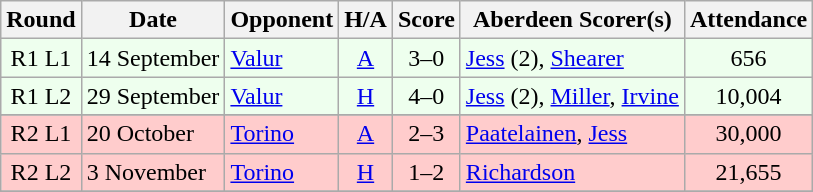<table class="wikitable" style="text-align:center">
<tr>
<th>Round</th>
<th>Date</th>
<th>Opponent</th>
<th>H/A</th>
<th>Score</th>
<th>Aberdeen Scorer(s)</th>
<th>Attendance</th>
</tr>
<tr bgcolor=#EEFFEE>
<td>R1 L1</td>
<td align=left>14 September</td>
<td align=left> <a href='#'>Valur</a></td>
<td><a href='#'>A</a></td>
<td>3–0</td>
<td align=left><a href='#'>Jess</a> (2), <a href='#'>Shearer</a></td>
<td>656</td>
</tr>
<tr bgcolor=#EEFFEE>
<td>R1 L2</td>
<td align=left>29 September</td>
<td align=left> <a href='#'>Valur</a></td>
<td><a href='#'>H</a></td>
<td>4–0</td>
<td align=left><a href='#'>Jess</a> (2), <a href='#'>Miller</a>, <a href='#'>Irvine</a></td>
<td>10,004</td>
</tr>
<tr>
</tr>
<tr bgcolor=#FFCCCC>
<td>R2 L1</td>
<td align=left>20 October</td>
<td align=left> <a href='#'>Torino</a></td>
<td><a href='#'>A</a></td>
<td>2–3</td>
<td align=left><a href='#'>Paatelainen</a>, <a href='#'>Jess</a></td>
<td>30,000</td>
</tr>
<tr bgcolor=#FFCCCC>
<td>R2 L2</td>
<td align=left>3 November</td>
<td align=left> <a href='#'>Torino</a></td>
<td><a href='#'>H</a></td>
<td>1–2</td>
<td align=left><a href='#'>Richardson</a></td>
<td>21,655</td>
</tr>
<tr>
</tr>
</table>
